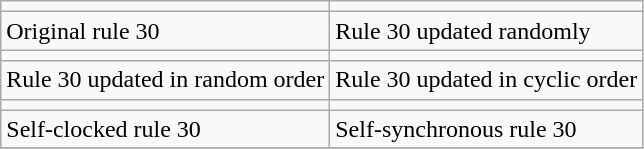<table class="wikitable">
<tr>
<td></td>
<td></td>
</tr>
<tr>
<td>Original rule 30</td>
<td>Rule 30 updated randomly</td>
</tr>
<tr>
<td></td>
<td></td>
</tr>
<tr>
<td>Rule 30 updated in random order</td>
<td>Rule 30 updated in cyclic order</td>
</tr>
<tr>
<td></td>
<td></td>
</tr>
<tr>
<td>Self-clocked rule 30</td>
<td>Self-synchronous rule 30</td>
</tr>
<tr>
</tr>
</table>
